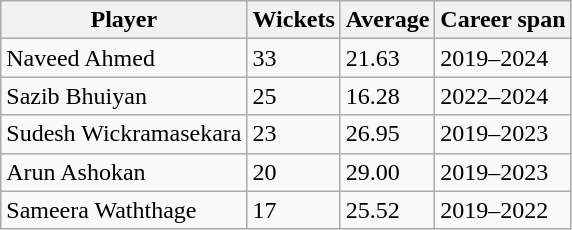<table class="wikitable">
<tr>
<th>Player</th>
<th>Wickets</th>
<th>Average</th>
<th>Career span</th>
</tr>
<tr>
<td>Naveed Ahmed</td>
<td>33</td>
<td>21.63</td>
<td>2019–2024</td>
</tr>
<tr>
<td>Sazib Bhuiyan</td>
<td>25</td>
<td>16.28</td>
<td>2022–2024</td>
</tr>
<tr>
<td>Sudesh Wickramasekara</td>
<td>23</td>
<td>26.95</td>
<td>2019–2023</td>
</tr>
<tr>
<td>Arun Ashokan</td>
<td>20</td>
<td>29.00</td>
<td>2019–2023</td>
</tr>
<tr>
<td>Sameera Waththage</td>
<td>17</td>
<td>25.52</td>
<td>2019–2022</td>
</tr>
</table>
